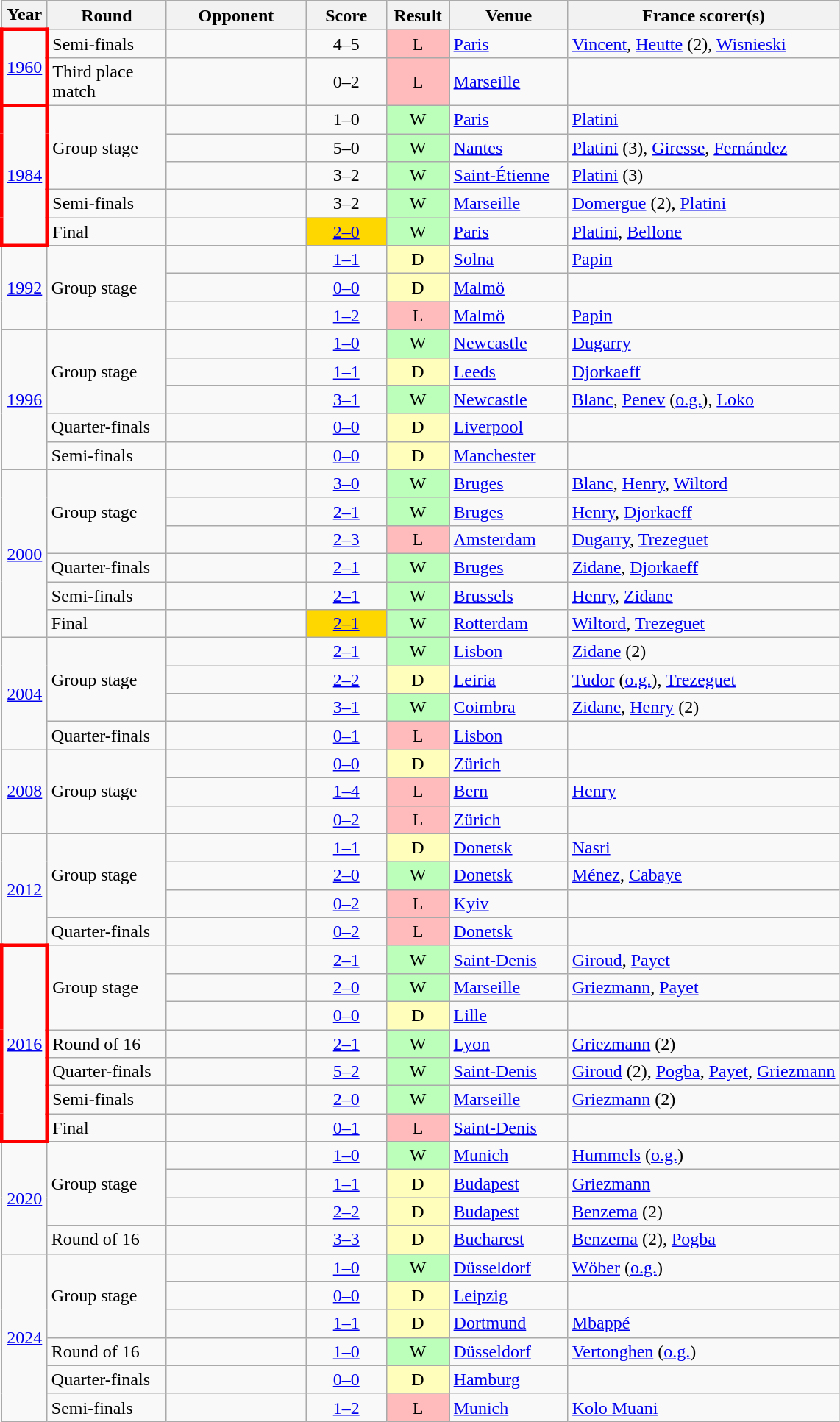<table class="wikitable sortable" style="text-align:left;">
<tr>
<th>Year</th>
<th width=100>Round</th>
<th width=120>Opponent</th>
<th width=65>Score</th>
<th width=50>Result</th>
<th width=100>Venue</th>
<th>France scorer(s)</th>
</tr>
<tr>
<td rowspan="2" align=center style="border: 3px solid red"> <a href='#'>1960</a></td>
<td>Semi-finals</td>
<td></td>
<td align=center>4–5</td>
<td align=center bgcolor="#ffbbbb">L</td>
<td><a href='#'>Paris</a></td>
<td><a href='#'>Vincent</a>, <a href='#'>Heutte</a> (2), <a href='#'>Wisnieski</a></td>
</tr>
<tr>
<td>Third place match</td>
<td></td>
<td align=center>0–2</td>
<td align=center bgcolor="#ffbbbb">L</td>
<td><a href='#'>Marseille</a></td>
<td></td>
</tr>
<tr>
<td rowspan="5" align=center style="border: 3px solid red"> <a href='#'>1984</a></td>
<td rowspan="3">Group stage</td>
<td></td>
<td align=center>1–0</td>
<td align=center bgcolor="#bbffbb">W</td>
<td><a href='#'>Paris</a></td>
<td><a href='#'>Platini</a></td>
</tr>
<tr>
<td></td>
<td align=center>5–0</td>
<td align=center bgcolor="#bbffbb">W</td>
<td><a href='#'>Nantes</a></td>
<td><a href='#'>Platini</a> (3), <a href='#'>Giresse</a>, <a href='#'>Fernández</a></td>
</tr>
<tr>
<td></td>
<td align=center>3–2</td>
<td align=center bgcolor="#bbffbb">W</td>
<td><a href='#'>Saint-Étienne</a></td>
<td><a href='#'>Platini</a> (3)</td>
</tr>
<tr>
<td>Semi-finals</td>
<td></td>
<td align=center>3–2 </td>
<td align=center bgcolor="#bbffbb">W</td>
<td><a href='#'>Marseille</a></td>
<td><a href='#'>Domergue</a> (2), <a href='#'>Platini</a></td>
</tr>
<tr>
<td>Final</td>
<td></td>
<td align=center bgcolor="gold"><a href='#'>2–0</a></td>
<td align=center bgcolor="#bbffbb">W</td>
<td><a href='#'>Paris</a></td>
<td><a href='#'>Platini</a>, <a href='#'>Bellone</a></td>
</tr>
<tr>
<td rowspan="3" align=center> <a href='#'>1992</a></td>
<td rowspan="3">Group stage</td>
<td></td>
<td align=center><a href='#'>1–1</a></td>
<td align=center bgcolor="#ffffbb">D</td>
<td><a href='#'>Solna</a></td>
<td><a href='#'>Papin</a></td>
</tr>
<tr>
<td></td>
<td align=center><a href='#'>0–0</a></td>
<td align=center bgcolor="#ffffbb">D</td>
<td><a href='#'>Malmö</a></td>
<td></td>
</tr>
<tr>
<td></td>
<td align=center><a href='#'>1–2</a></td>
<td align=center bgcolor="#ffbbbb">L</td>
<td><a href='#'>Malmö</a></td>
<td><a href='#'>Papin</a></td>
</tr>
<tr>
<td rowspan="5" align=center> <a href='#'>1996</a></td>
<td rowspan="3">Group stage</td>
<td></td>
<td align=center><a href='#'>1–0</a></td>
<td align=center bgcolor="#bbffbb">W</td>
<td><a href='#'>Newcastle</a></td>
<td><a href='#'>Dugarry</a></td>
</tr>
<tr>
<td></td>
<td align=center><a href='#'>1–1</a></td>
<td align=center bgcolor="#ffffbb">D</td>
<td><a href='#'>Leeds</a></td>
<td><a href='#'>Djorkaeff</a></td>
</tr>
<tr>
<td></td>
<td align=center><a href='#'>3–1</a></td>
<td align=center bgcolor="#bbffbb">W</td>
<td><a href='#'>Newcastle</a></td>
<td><a href='#'>Blanc</a>, <a href='#'>Penev</a> (<a href='#'>o.g.</a>), <a href='#'>Loko</a></td>
</tr>
<tr>
<td>Quarter-finals</td>
<td></td>
<td align=center><a href='#'>0–0</a>  </td>
<td align=center bgcolor="#ffffbb">D</td>
<td><a href='#'>Liverpool</a></td>
<td></td>
</tr>
<tr>
<td>Semi-finals</td>
<td></td>
<td align=center><a href='#'>0–0</a>  </td>
<td align=center bgcolor="#ffffbb">D</td>
<td><a href='#'>Manchester</a></td>
<td></td>
</tr>
<tr>
<td rowspan="6" align=center>  <a href='#'>2000</a></td>
<td rowspan="3">Group stage</td>
<td></td>
<td align=center><a href='#'>3–0</a></td>
<td align=center bgcolor="#bbffbb">W</td>
<td><a href='#'>Bruges</a></td>
<td><a href='#'>Blanc</a>, <a href='#'>Henry</a>, <a href='#'>Wiltord</a></td>
</tr>
<tr>
<td></td>
<td align=center><a href='#'>2–1</a></td>
<td align=center bgcolor="#bbffbb">W</td>
<td><a href='#'>Bruges</a></td>
<td><a href='#'>Henry</a>, <a href='#'>Djorkaeff</a></td>
</tr>
<tr>
<td></td>
<td align=center><a href='#'>2–3</a></td>
<td align=center bgcolor="#ffbbbb">L</td>
<td><a href='#'>Amsterdam</a></td>
<td><a href='#'>Dugarry</a>, <a href='#'>Trezeguet</a></td>
</tr>
<tr>
<td>Quarter-finals</td>
<td></td>
<td align=center><a href='#'>2–1</a></td>
<td align=center bgcolor="#bbffbb">W</td>
<td><a href='#'>Bruges</a></td>
<td><a href='#'>Zidane</a>, <a href='#'>Djorkaeff</a></td>
</tr>
<tr>
<td>Semi-finals</td>
<td></td>
<td align=center><a href='#'>2–1</a> </td>
<td align=center bgcolor="#bbffbb">W</td>
<td><a href='#'>Brussels</a></td>
<td><a href='#'>Henry</a>, <a href='#'>Zidane</a></td>
</tr>
<tr>
<td>Final</td>
<td></td>
<td align=center bgcolor="gold"><a href='#'>2–1</a> </td>
<td align=center bgcolor="#bbffbb">W</td>
<td><a href='#'>Rotterdam</a></td>
<td><a href='#'>Wiltord</a>, <a href='#'>Trezeguet</a></td>
</tr>
<tr>
<td rowspan="4" align=center> <a href='#'>2004</a></td>
<td rowspan="3">Group stage</td>
<td></td>
<td align=center><a href='#'>2–1</a></td>
<td align=center bgcolor="#bbffbb">W</td>
<td><a href='#'>Lisbon</a></td>
<td><a href='#'>Zidane</a> (2)</td>
</tr>
<tr>
<td></td>
<td align=center><a href='#'>2–2</a></td>
<td align=center bgcolor="#ffffbb">D</td>
<td><a href='#'>Leiria</a></td>
<td><a href='#'>Tudor</a> (<a href='#'>o.g.</a>), <a href='#'>Trezeguet</a></td>
</tr>
<tr>
<td></td>
<td align=center><a href='#'>3–1</a></td>
<td align=center bgcolor="#bbffbb">W</td>
<td><a href='#'>Coimbra</a></td>
<td><a href='#'>Zidane</a>, <a href='#'>Henry</a> (2)</td>
</tr>
<tr>
<td>Quarter-finals</td>
<td></td>
<td align=center><a href='#'>0–1</a></td>
<td align=center bgcolor="#ffbbbb">L</td>
<td><a href='#'>Lisbon</a></td>
<td></td>
</tr>
<tr>
<td rowspan="3" align=center>  <a href='#'>2008</a></td>
<td rowspan="3">Group stage</td>
<td></td>
<td align=center><a href='#'>0–0</a></td>
<td align=center bgcolor="#ffffbb">D</td>
<td><a href='#'>Zürich</a></td>
<td></td>
</tr>
<tr>
<td></td>
<td align=center><a href='#'>1–4</a></td>
<td align=center bgcolor="#ffbbbb">L</td>
<td><a href='#'>Bern</a></td>
<td><a href='#'>Henry</a></td>
</tr>
<tr>
<td></td>
<td align=center><a href='#'>0–2</a></td>
<td align=center bgcolor="#ffbbbb">L</td>
<td><a href='#'>Zürich</a></td>
<td></td>
</tr>
<tr>
<td rowspan="4" align=center>  <a href='#'>2012</a></td>
<td rowspan="3">Group stage</td>
<td></td>
<td align=center><a href='#'>1–1</a></td>
<td align=center bgcolor="#ffffbb">D</td>
<td><a href='#'>Donetsk</a></td>
<td><a href='#'>Nasri</a></td>
</tr>
<tr>
<td></td>
<td align=center><a href='#'>2–0</a></td>
<td align=center bgcolor="#bbffbb">W</td>
<td><a href='#'>Donetsk</a></td>
<td><a href='#'>Ménez</a>, <a href='#'>Cabaye</a></td>
</tr>
<tr>
<td></td>
<td align=center><a href='#'>0–2</a></td>
<td align=center bgcolor="#ffbbbb">L</td>
<td><a href='#'>Kyiv</a></td>
<td></td>
</tr>
<tr>
<td>Quarter-finals</td>
<td></td>
<td align=center><a href='#'>0–2</a></td>
<td align=center bgcolor="#ffbbbb">L</td>
<td><a href='#'>Donetsk</a></td>
<td></td>
</tr>
<tr>
<td rowspan="7" align=center style="border: 3px solid red"> <a href='#'>2016</a></td>
<td rowspan="3">Group stage</td>
<td></td>
<td align=center><a href='#'>2–1</a></td>
<td align=center bgcolor="#bbffbb">W</td>
<td><a href='#'>Saint-Denis</a></td>
<td><a href='#'>Giroud</a>, <a href='#'>Payet</a></td>
</tr>
<tr>
<td></td>
<td align=center><a href='#'>2–0</a></td>
<td align=center bgcolor="#bbffbb">W</td>
<td><a href='#'>Marseille</a></td>
<td><a href='#'>Griezmann</a>, <a href='#'>Payet</a></td>
</tr>
<tr>
<td></td>
<td align=center><a href='#'>0–0</a></td>
<td align=center bgcolor="#ffffbb">D</td>
<td><a href='#'>Lille</a></td>
<td></td>
</tr>
<tr>
<td>Round of 16</td>
<td></td>
<td align=center><a href='#'>2–1</a></td>
<td align=center bgcolor="#bbffbb">W</td>
<td><a href='#'>Lyon</a></td>
<td><a href='#'>Griezmann</a> (2)</td>
</tr>
<tr>
<td>Quarter-finals</td>
<td></td>
<td align=center><a href='#'>5–2</a></td>
<td align=center bgcolor="#bbffbb">W</td>
<td><a href='#'>Saint-Denis</a></td>
<td><a href='#'>Giroud</a> (2), <a href='#'>Pogba</a>, <a href='#'>Payet</a>, <a href='#'>Griezmann</a></td>
</tr>
<tr>
<td>Semi-finals</td>
<td></td>
<td align=center><a href='#'>2–0</a></td>
<td align=center bgcolor="#bbffbb">W</td>
<td><a href='#'>Marseille</a></td>
<td><a href='#'>Griezmann</a> (2)</td>
</tr>
<tr>
<td>Final</td>
<td></td>
<td align=center><a href='#'>0–1</a> </td>
<td align=center bgcolor=#ffbbbb>L</td>
<td><a href='#'>Saint-Denis</a></td>
<td></td>
</tr>
<tr>
<td rowspan="4" align=center> <a href='#'>2020</a></td>
<td rowspan="3">Group stage</td>
<td></td>
<td align=center><a href='#'>1–0</a></td>
<td align=center bgcolor="#bbffbb">W</td>
<td><a href='#'>Munich</a></td>
<td><a href='#'>Hummels</a> (<a href='#'>o.g.</a>)</td>
</tr>
<tr>
<td></td>
<td align=center><a href='#'>1–1</a></td>
<td align=center bgcolor="#ffffbb">D</td>
<td><a href='#'>Budapest</a></td>
<td><a href='#'>Griezmann</a></td>
</tr>
<tr>
<td></td>
<td align=center><a href='#'>2–2</a></td>
<td align=center bgcolor="#ffffbb">D</td>
<td><a href='#'>Budapest</a></td>
<td><a href='#'>Benzema</a> (2)</td>
</tr>
<tr>
<td>Round of 16</td>
<td></td>
<td align=center><a href='#'>3–3</a>  </td>
<td align=center bgcolor="#ffffbb">D</td>
<td><a href='#'>Bucharest</a></td>
<td><a href='#'>Benzema</a> (2), <a href='#'>Pogba</a></td>
</tr>
<tr>
<td rowspan="6" align=center> <a href='#'>2024</a></td>
<td rowspan="3">Group stage</td>
<td></td>
<td align=center><a href='#'>1–0</a></td>
<td align=center bgcolor="#bbffbb">W</td>
<td><a href='#'>Düsseldorf</a></td>
<td><a href='#'>Wöber</a> (<a href='#'>o.g.</a>)</td>
</tr>
<tr>
<td></td>
<td align=center><a href='#'>0–0</a></td>
<td align=center bgcolor="#ffffbb">D</td>
<td><a href='#'>Leipzig</a></td>
<td></td>
</tr>
<tr>
<td></td>
<td align=center><a href='#'>1–1</a></td>
<td align=center bgcolor="#ffffbb">D</td>
<td><a href='#'>Dortmund</a></td>
<td><a href='#'>Mbappé</a></td>
</tr>
<tr>
<td>Round of 16</td>
<td></td>
<td align=center><a href='#'>1–0</a></td>
<td align=center bgcolor="#bbffbb">W</td>
<td><a href='#'>Düsseldorf</a></td>
<td><a href='#'>Vertonghen</a> (<a href='#'>o.g.</a>)</td>
</tr>
<tr>
<td>Quarter-finals</td>
<td></td>
<td align=center><a href='#'>0–0</a>  </td>
<td align=center bgcolor="#ffffbb">D</td>
<td><a href='#'>Hamburg</a></td>
<td></td>
</tr>
<tr>
<td>Semi-finals</td>
<td></td>
<td align=center><a href='#'>1–2</a></td>
<td align=center bgcolor=#ffbbbb>L</td>
<td><a href='#'>Munich</a></td>
<td><a href='#'>Kolo Muani</a></td>
</tr>
</table>
